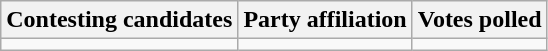<table class="wikitable sortable">
<tr>
<th>Contesting candidates</th>
<th>Party affiliation</th>
<th>Votes polled</th>
</tr>
<tr>
<td></td>
<td></td>
<td></td>
</tr>
</table>
